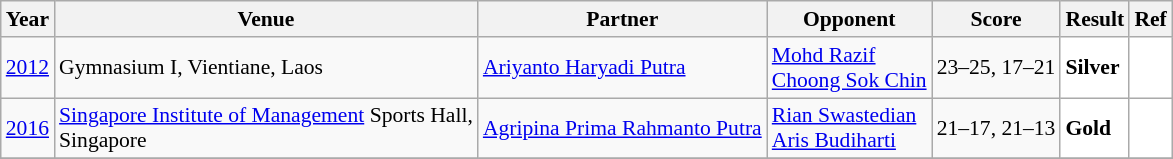<table class="sortable wikitable" style="font-size: 90%;">
<tr>
<th>Year</th>
<th>Venue</th>
<th>Partner</th>
<th>Opponent</th>
<th>Score</th>
<th>Result</th>
<th>Ref</th>
</tr>
<tr>
<td align="center"><a href='#'>2012</a></td>
<td align="left">Gymnasium I, Vientiane, Laos</td>
<td align="left"> <a href='#'>Ariyanto Haryadi Putra</a></td>
<td align="left"> <a href='#'>Mohd Razif</a><br> <a href='#'>Choong Sok Chin</a></td>
<td align="left">23–25, 17–21</td>
<td style="text-align:left; background:white"> <strong>Silver</strong></td>
<td style="text-align:center; background:white"></td>
</tr>
<tr>
<td align="center"><a href='#'>2016</a></td>
<td align="left"><a href='#'>Singapore Institute of Management</a> Sports Hall,<br> Singapore</td>
<td align="left"> <a href='#'>Agripina Prima Rahmanto Putra</a></td>
<td align="left"> <a href='#'>Rian Swastedian</a><br> <a href='#'>Aris Budiharti</a></td>
<td align="left">21–17, 21–13</td>
<td style="text-align:left; background:white"> <strong>Gold</strong></td>
<td style="text-align:center; background:white"></td>
</tr>
<tr>
</tr>
</table>
